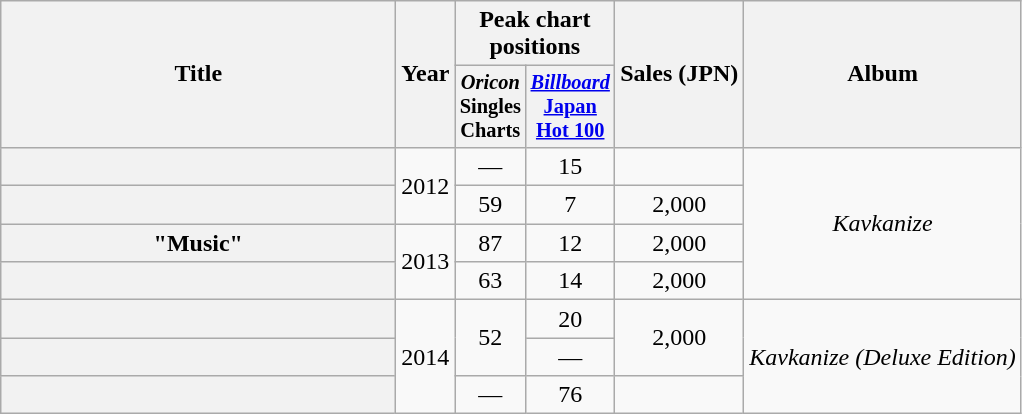<table class="wikitable plainrowheaders" style="text-align:center;">
<tr>
<th scope="col" rowspan="2" style="width:16em;">Title</th>
<th scope="col" rowspan="2">Year</th>
<th scope="col" colspan="2">Peak chart positions</th>
<th scope="col" rowspan="2">Sales (JPN)</th>
<th scope="col" rowspan="2">Album</th>
</tr>
<tr>
<th style="width:3em;font-size:85%"><em>Oricon</em> Singles Charts<br></th>
<th style="width:3em;font-size:85%"><em><a href='#'>Billboard</a></em> <a href='#'>Japan Hot 100</a><br></th>
</tr>
<tr>
<th scope="row"></th>
<td rowspan="2">2012</td>
<td>—</td>
<td>15</td>
<td></td>
<td rowspan=4><em>Kavkanize</em></td>
</tr>
<tr>
<th scope="row"></th>
<td>59</td>
<td>7</td>
<td>2,000</td>
</tr>
<tr>
<th scope="row">"Music"</th>
<td rowspan="2">2013</td>
<td>87</td>
<td>12</td>
<td>2,000</td>
</tr>
<tr>
<th scope="row"></th>
<td>63</td>
<td>14</td>
<td>2,000</td>
</tr>
<tr>
<th scope="row"></th>
<td rowspan="3">2014</td>
<td rowspan="2">52</td>
<td>20</td>
<td rowspan="2">2,000</td>
<td rowspan="3"><em>Kavkanize (Deluxe Edition)</em></td>
</tr>
<tr>
<th scope="row"></th>
<td>—</td>
</tr>
<tr>
<th scope="row"></th>
<td>—</td>
<td>76</td>
<td></td>
</tr>
</table>
